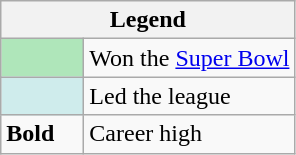<table class="wikitable">
<tr>
<th colspan="2">Legend</th>
</tr>
<tr>
<td style="background:#afe6ba; width:3em;"></td>
<td>Won the <a href='#'>Super Bowl</a></td>
</tr>
<tr>
<td style="background:#cfecec; width:3em;"></td>
<td>Led the league</td>
</tr>
<tr>
<td><strong>Bold</strong></td>
<td>Career high</td>
</tr>
</table>
